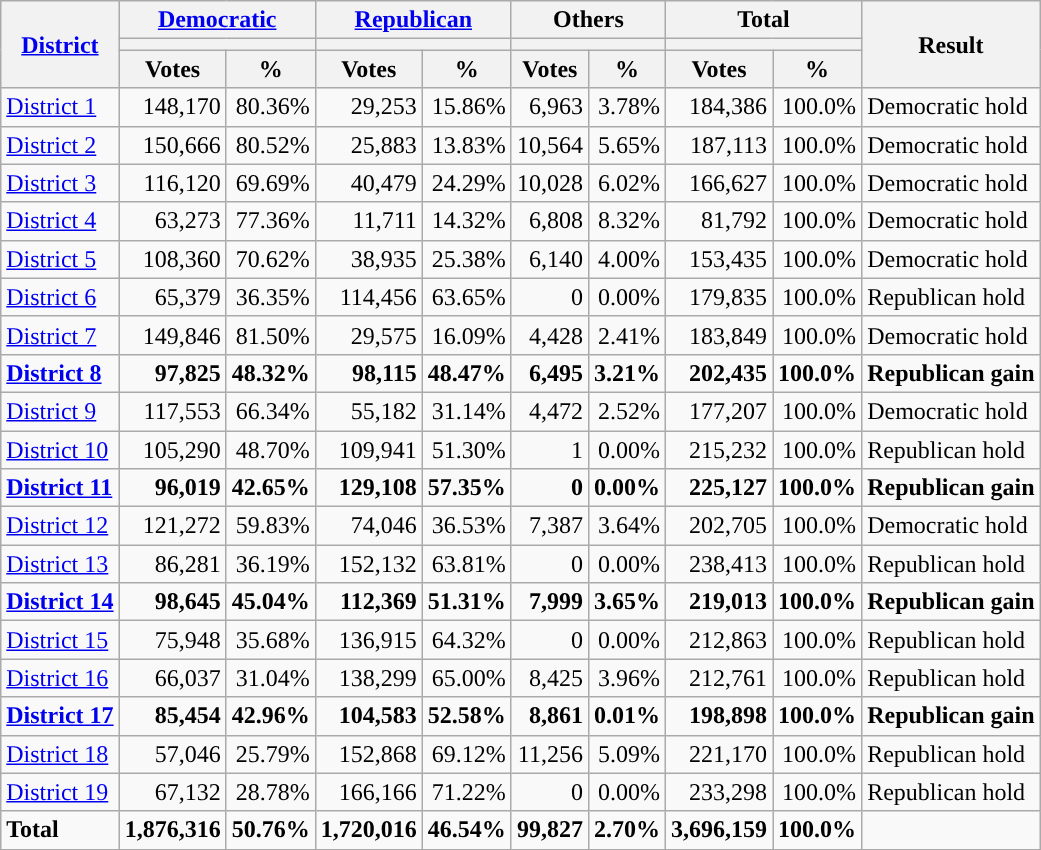<table class="wikitable plainrowheaders sortable" style="font-size:100%; text-align:right;">
<tr>
<th scope=col rowspan=3><a href='#'>District</a></th>
<th scope=col colspan=2><a href='#'>Democratic</a></th>
<th scope=col colspan=2><a href='#'>Republican</a></th>
<th scope=col colspan=2>Others</th>
<th scope=col colspan=2>Total</th>
<th scope=col rowspan=3>Result</th>
</tr>
<tr>
<th scope=col colspan=2 style="background:"></th>
<th scope=col colspan=2 style="background:"></th>
<th scope=col colspan=2></th>
<th scope=col colspan=2></th>
</tr>
<tr>
<th scope=col data-sort-type="number">Votes</th>
<th scope=col data-sort-type="number">%</th>
<th scope=col data-sort-type="number">Votes</th>
<th scope=col data-sort-type="number">%</th>
<th scope=col data-sort-type="number">Votes</th>
<th scope=col data-sort-type="number">%</th>
<th scope=col data-sort-type="number">Votes</th>
<th scope=col data-sort-type="number">%</th>
</tr>
<tr>
<td align=left><a href='#'>District 1</a></td>
<td>148,170</td>
<td>80.36%</td>
<td>29,253</td>
<td>15.86%</td>
<td>6,963</td>
<td>3.78%</td>
<td>184,386</td>
<td>100.0%</td>
<td align=left>Democratic hold</td>
</tr>
<tr>
<td align=left><a href='#'>District 2</a></td>
<td>150,666</td>
<td>80.52%</td>
<td>25,883</td>
<td>13.83%</td>
<td>10,564</td>
<td>5.65%</td>
<td>187,113</td>
<td>100.0%</td>
<td align=left>Democratic hold</td>
</tr>
<tr>
<td align=left><a href='#'>District 3</a></td>
<td>116,120</td>
<td>69.69%</td>
<td>40,479</td>
<td>24.29%</td>
<td>10,028</td>
<td>6.02%</td>
<td>166,627</td>
<td>100.0%</td>
<td align=left>Democratic hold</td>
</tr>
<tr>
<td align=left><a href='#'>District 4</a></td>
<td>63,273</td>
<td>77.36%</td>
<td>11,711</td>
<td>14.32%</td>
<td>6,808</td>
<td>8.32%</td>
<td>81,792</td>
<td>100.0%</td>
<td align=left>Democratic hold</td>
</tr>
<tr>
<td align=left><a href='#'>District 5</a></td>
<td>108,360</td>
<td>70.62%</td>
<td>38,935</td>
<td>25.38%</td>
<td>6,140</td>
<td>4.00%</td>
<td>153,435</td>
<td>100.0%</td>
<td align=left>Democratic hold</td>
</tr>
<tr>
<td align=left><a href='#'>District 6</a></td>
<td>65,379</td>
<td>36.35%</td>
<td>114,456</td>
<td>63.65%</td>
<td>0</td>
<td>0.00%</td>
<td>179,835</td>
<td>100.0%</td>
<td align=left>Republican hold</td>
</tr>
<tr>
<td align=left><a href='#'>District 7</a></td>
<td>149,846</td>
<td>81.50%</td>
<td>29,575</td>
<td>16.09%</td>
<td>4,428</td>
<td>2.41%</td>
<td>183,849</td>
<td>100.0%</td>
<td align=left>Democratic hold</td>
</tr>
<tr>
<td align=left><strong><a href='#'>District 8</a></strong></td>
<td><strong>97,825</strong></td>
<td><strong>48.32%</strong></td>
<td><strong>98,115</strong></td>
<td><strong>48.47%</strong></td>
<td><strong>6,495</strong></td>
<td><strong>3.21%</strong></td>
<td><strong>202,435</strong></td>
<td><strong>100.0%</strong></td>
<td align=left><strong>Republican gain</strong></td>
</tr>
<tr>
<td align=left><a href='#'>District 9</a></td>
<td>117,553</td>
<td>66.34%</td>
<td>55,182</td>
<td>31.14%</td>
<td>4,472</td>
<td>2.52%</td>
<td>177,207</td>
<td>100.0%</td>
<td align=left>Democratic hold</td>
</tr>
<tr>
<td align=left><a href='#'>District 10</a></td>
<td>105,290</td>
<td>48.70%</td>
<td>109,941</td>
<td>51.30%</td>
<td>1</td>
<td>0.00%</td>
<td>215,232</td>
<td>100.0%</td>
<td align=left>Republican hold</td>
</tr>
<tr>
<td align=left><strong><a href='#'>District 11</a></strong></td>
<td><strong>96,019</strong></td>
<td><strong>42.65%</strong></td>
<td><strong>129,108</strong></td>
<td><strong>57.35%</strong></td>
<td><strong>0</strong></td>
<td><strong>0.00%</strong></td>
<td><strong>225,127</strong></td>
<td><strong>100.0%</strong></td>
<td align=left><strong>Republican gain</strong></td>
</tr>
<tr>
<td align=left><a href='#'>District 12</a></td>
<td>121,272</td>
<td>59.83%</td>
<td>74,046</td>
<td>36.53%</td>
<td>7,387</td>
<td>3.64%</td>
<td>202,705</td>
<td>100.0%</td>
<td align=left>Democratic hold</td>
</tr>
<tr>
<td align=left><a href='#'>District 13</a></td>
<td>86,281</td>
<td>36.19%</td>
<td>152,132</td>
<td>63.81%</td>
<td>0</td>
<td>0.00%</td>
<td>238,413</td>
<td>100.0%</td>
<td align=left>Republican hold</td>
</tr>
<tr>
<td align=left><strong><a href='#'>District 14</a></strong></td>
<td><strong>98,645</strong></td>
<td><strong>45.04%</strong></td>
<td><strong>112,369</strong></td>
<td><strong>51.31%</strong></td>
<td><strong>7,999</strong></td>
<td><strong>3.65%</strong></td>
<td><strong>219,013</strong></td>
<td><strong>100.0%</strong></td>
<td align=left><strong>Republican gain</strong></td>
</tr>
<tr>
<td align=left><a href='#'>District 15</a></td>
<td>75,948</td>
<td>35.68%</td>
<td>136,915</td>
<td>64.32%</td>
<td>0</td>
<td>0.00%</td>
<td>212,863</td>
<td>100.0%</td>
<td align=left>Republican hold</td>
</tr>
<tr>
<td align=left><a href='#'>District 16</a></td>
<td>66,037</td>
<td>31.04%</td>
<td>138,299</td>
<td>65.00%</td>
<td>8,425</td>
<td>3.96%</td>
<td>212,761</td>
<td>100.0%</td>
<td align=left>Republican hold</td>
</tr>
<tr>
<td align=left><strong><a href='#'>District 17</a></strong></td>
<td><strong>85,454</strong></td>
<td><strong>42.96%</strong></td>
<td><strong>104,583</strong></td>
<td><strong>52.58%</strong></td>
<td><strong>8,861</strong></td>
<td><strong>0.01%</strong></td>
<td><strong>198,898</strong></td>
<td><strong>100.0%</strong></td>
<td align=left><strong>Republican gain</strong></td>
</tr>
<tr>
<td align=left><a href='#'>District 18</a></td>
<td>57,046</td>
<td>25.79%</td>
<td>152,868</td>
<td>69.12%</td>
<td>11,256</td>
<td>5.09%</td>
<td>221,170</td>
<td>100.0%</td>
<td align=left>Republican hold</td>
</tr>
<tr>
<td align=left><a href='#'>District 19</a></td>
<td>67,132</td>
<td>28.78%</td>
<td>166,166</td>
<td>71.22%</td>
<td>0</td>
<td>0.00%</td>
<td>233,298</td>
<td>100.0%</td>
<td align=left>Republican hold</td>
</tr>
<tr class="sortbottom" style="font-weight:bold">
<td align=left>Total</td>
<td>1,876,316</td>
<td>50.76%</td>
<td>1,720,016</td>
<td>46.54%</td>
<td>99,827</td>
<td>2.70%</td>
<td>3,696,159</td>
<td>100.0%</td>
<td></td>
</tr>
</table>
